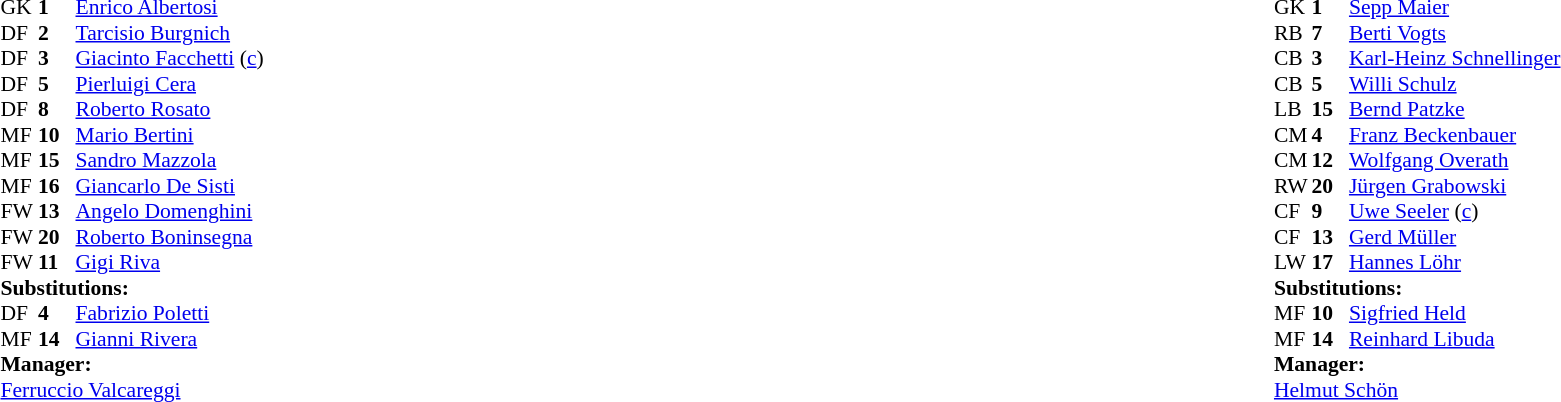<table width="100%">
<tr>
<td valign="top" width="50%"><br><table style="font-size: 90%" cellspacing="0" cellpadding="0">
<tr>
<th width="25"></th>
<th width="25"></th>
</tr>
<tr>
<td>GK</td>
<td><strong>1</strong></td>
<td><a href='#'>Enrico Albertosi</a></td>
<td></td>
</tr>
<tr>
<td>DF</td>
<td><strong>2</strong></td>
<td><a href='#'>Tarcisio Burgnich</a></td>
</tr>
<tr>
<td>DF</td>
<td><strong>3</strong></td>
<td><a href='#'>Giacinto Facchetti</a> (<a href='#'>c</a>)</td>
</tr>
<tr>
<td>DF</td>
<td><strong>5</strong></td>
<td><a href='#'>Pierluigi Cera</a></td>
</tr>
<tr>
<td>DF</td>
<td><strong>8</strong></td>
<td><a href='#'>Roberto Rosato</a></td>
<td></td>
<td></td>
</tr>
<tr>
<td>MF</td>
<td><strong>10</strong></td>
<td><a href='#'>Mario Bertini</a></td>
</tr>
<tr>
<td>MF</td>
<td><strong>15</strong></td>
<td><a href='#'>Sandro Mazzola</a></td>
<td></td>
<td></td>
</tr>
<tr>
<td>MF</td>
<td><strong>16</strong></td>
<td><a href='#'>Giancarlo De Sisti</a></td>
<td></td>
</tr>
<tr>
<td>FW</td>
<td><strong>13</strong></td>
<td><a href='#'>Angelo Domenghini</a></td>
<td></td>
</tr>
<tr>
<td>FW</td>
<td><strong>20</strong></td>
<td><a href='#'>Roberto Boninsegna</a></td>
</tr>
<tr>
<td>FW</td>
<td><strong>11</strong></td>
<td><a href='#'>Gigi Riva</a></td>
</tr>
<tr>
<td colspan="3"><strong>Substitutions:</strong></td>
</tr>
<tr>
<td>DF</td>
<td><strong>4</strong></td>
<td><a href='#'>Fabrizio Poletti</a></td>
<td></td>
<td></td>
</tr>
<tr>
<td>MF</td>
<td><strong>14</strong></td>
<td><a href='#'>Gianni Rivera</a></td>
<td></td>
<td></td>
</tr>
<tr>
<td colspan="3"><strong>Manager:</strong></td>
</tr>
<tr>
<td colspan="3"><a href='#'>Ferruccio Valcareggi</a></td>
</tr>
</table>
</td>
<td valign="top" width="50%"><br><table style="font-size: 90%" cellspacing="0" cellpadding="0" align=center>
<tr>
<th width="25"></th>
<th width="25"></th>
</tr>
<tr>
<td>GK</td>
<td><strong>1</strong></td>
<td><a href='#'>Sepp Maier</a></td>
</tr>
<tr>
<td>RB</td>
<td><strong>7</strong></td>
<td><a href='#'>Berti Vogts</a></td>
</tr>
<tr>
<td>CB</td>
<td><strong>3</strong></td>
<td><a href='#'>Karl-Heinz Schnellinger</a></td>
</tr>
<tr>
<td>CB</td>
<td><strong>5</strong></td>
<td><a href='#'>Willi Schulz</a></td>
</tr>
<tr>
<td>LB</td>
<td><strong>15</strong></td>
<td><a href='#'>Bernd Patzke</a></td>
<td></td>
<td></td>
</tr>
<tr>
<td>CM</td>
<td><strong>4</strong></td>
<td><a href='#'>Franz Beckenbauer</a></td>
</tr>
<tr>
<td>CM</td>
<td><strong>12</strong></td>
<td><a href='#'>Wolfgang Overath</a></td>
<td></td>
</tr>
<tr>
<td>RW</td>
<td><strong>20</strong></td>
<td><a href='#'>Jürgen Grabowski</a></td>
</tr>
<tr>
<td>CF</td>
<td><strong>9</strong></td>
<td><a href='#'>Uwe Seeler</a> (<a href='#'>c</a>)</td>
</tr>
<tr>
<td>CF</td>
<td><strong>13</strong></td>
<td><a href='#'>Gerd Müller</a></td>
<td></td>
</tr>
<tr>
<td>LW</td>
<td><strong>17</strong></td>
<td><a href='#'>Hannes Löhr</a></td>
<td></td>
<td></td>
</tr>
<tr>
<td colspan="3"><strong>Substitutions:</strong></td>
</tr>
<tr>
<td>MF</td>
<td><strong>10</strong></td>
<td><a href='#'>Sigfried Held</a></td>
<td></td>
<td></td>
</tr>
<tr>
<td>MF</td>
<td><strong>14</strong></td>
<td><a href='#'>Reinhard Libuda</a></td>
<td></td>
<td></td>
</tr>
<tr>
<td colspan="3"><strong>Manager:</strong></td>
</tr>
<tr>
<td colspan="3"><a href='#'>Helmut Schön</a></td>
</tr>
</table>
</td>
</tr>
</table>
